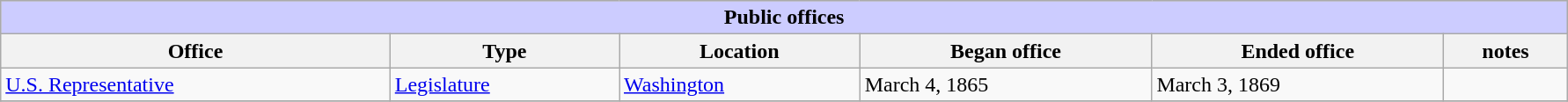<table class=wikitable style="width: 94%" style="text-align: center;" align="center">
<tr bgcolor=#cccccc>
<th colspan=8 style="background: #ccccff;">Public offices</th>
</tr>
<tr>
<th>Office</th>
<th>Type</th>
<th>Location</th>
<th>Began office</th>
<th>Ended office</th>
<th>notes</th>
</tr>
<tr>
<td><a href='#'>U.S. Representative</a></td>
<td><a href='#'>Legislature</a></td>
<td><a href='#'>Washington</a></td>
<td>March 4, 1865</td>
<td>March 3, 1869</td>
<td></td>
</tr>
<tr>
</tr>
</table>
